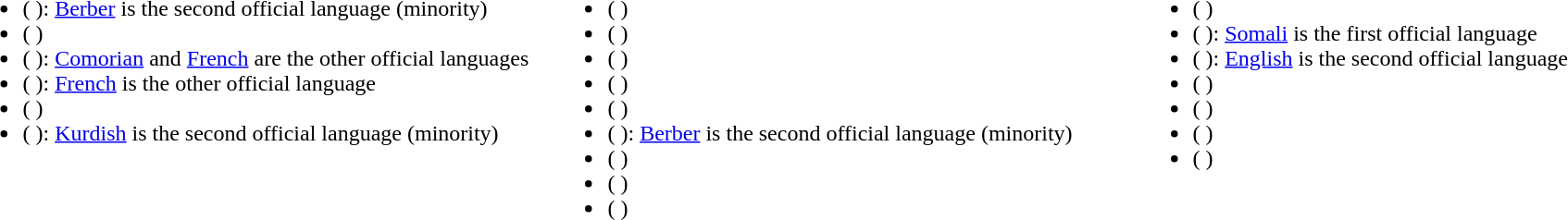<table border="0" cellpadding="5" cellspacing="0" style="width:100%;">
<tr>
<th style="width:33.33%; text-align:left; vertical-align:top; font-weight:normal;"><br><ul><li> ( <em></em>): <a href='#'>Berber</a> is the second official language (minority)</li><li> ( <em></em>)</li><li> ( <em></em>): <a href='#'>Comorian</a> and <a href='#'>French</a> are the other official languages</li><li> ( <em></em>): <a href='#'>French</a> is the other official language</li><li> ( <em></em>)</li><li> ( <em></em>): <a href='#'>Kurdish</a> is the second official language (minority)</li></ul></th>
<th style="width:33.33%; text-align:left; vertical-align:top; font-weight:normal;"><br><ul><li> ( <em></em>)</li><li> ( <em></em>)</li><li> ( <em></em>)</li><li> ( <em></em>)</li><li> ( <em></em>)</li><li> ( <em></em>): <a href='#'>Berber</a> is the second official language (minority)</li><li> ( <em></em>)</li><li> ( <em></em>)</li><li> ( <em></em>)</li></ul></th>
<th style="width:33.33%; text-align:left; vertical-align:top; font-weight:normal;"><br><ul><li> ( <em></em>)</li><li> ( <em></em>): <a href='#'>Somali</a> is the first official language</li><li> ( <em></em>): <a href='#'>English</a> is the second official language</li><li> ( <em></em>)</li><li> ( <em></em>)</li><li> ( <em></em>)</li><li>  ( <em></em>)</li></ul></th>
</tr>
</table>
